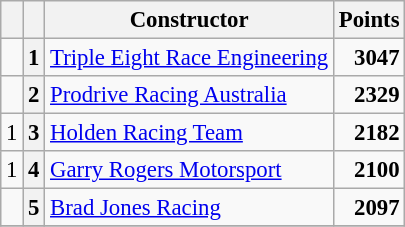<table class="wikitable" style="font-size: 95%;">
<tr>
<th></th>
<th></th>
<th>Constructor</th>
<th>Points</th>
</tr>
<tr>
<td align="left"></td>
<th>1</th>
<td><a href='#'>Triple Eight Race Engineering</a></td>
<td align="right"><strong>3047</strong></td>
</tr>
<tr>
<td align="left"></td>
<th>2</th>
<td><a href='#'>Prodrive Racing Australia</a></td>
<td align="right"><strong>2329</strong></td>
</tr>
<tr>
<td align="left"> 1</td>
<th>3</th>
<td><a href='#'>Holden Racing Team</a></td>
<td align="right"><strong>2182</strong></td>
</tr>
<tr>
<td align="left"> 1</td>
<th>4</th>
<td><a href='#'>Garry Rogers Motorsport</a></td>
<td align="right"><strong>2100</strong></td>
</tr>
<tr>
<td align="left"></td>
<th>5</th>
<td><a href='#'>Brad Jones Racing</a></td>
<td align="right"><strong>2097</strong></td>
</tr>
<tr>
</tr>
</table>
